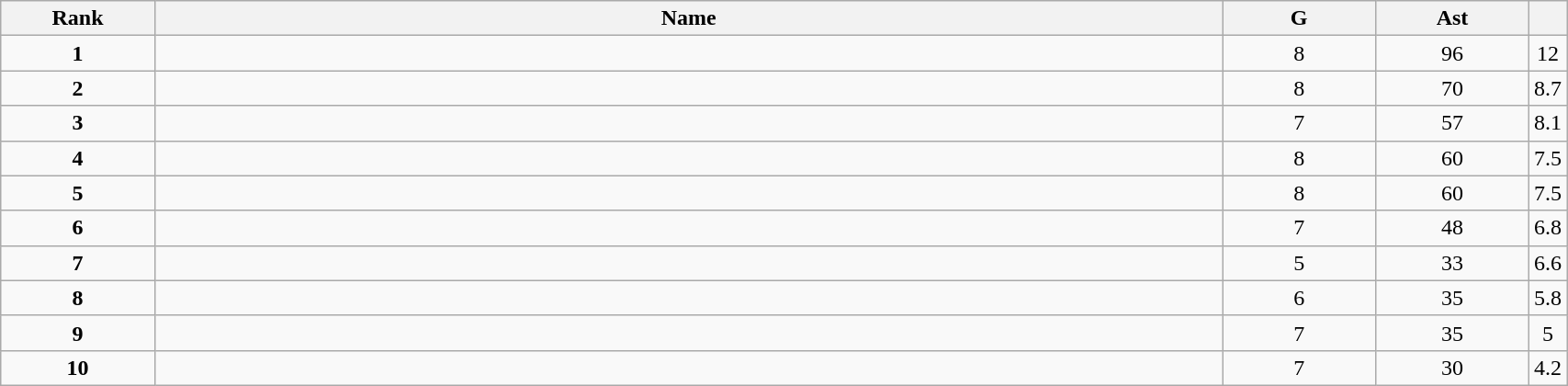<table class="wikitable" style="width:90%;">
<tr>
<th style="width:10%;">Rank</th>
<th style="width:70%;">Name</th>
<th style="width:10%;">G</th>
<th style="width:10%;">Ast</th>
<th style="width:10%;"></th>
</tr>
<tr align=center>
<td><strong>1</strong></td>
<td align=left><strong></strong></td>
<td>8</td>
<td>96</td>
<td>12</td>
</tr>
<tr align=center>
<td><strong>2</strong></td>
<td align=left></td>
<td>8</td>
<td>70</td>
<td>8.7</td>
</tr>
<tr align=center>
<td><strong>3</strong></td>
<td align=left></td>
<td>7</td>
<td>57</td>
<td>8.1</td>
</tr>
<tr align=center>
<td><strong>4</strong></td>
<td align=left></td>
<td>8</td>
<td>60</td>
<td>7.5</td>
</tr>
<tr align=center>
<td><strong>5</strong></td>
<td align=left></td>
<td>8</td>
<td>60</td>
<td>7.5</td>
</tr>
<tr align=center>
<td><strong>6</strong></td>
<td align=left></td>
<td>7</td>
<td>48</td>
<td>6.8</td>
</tr>
<tr align=center>
<td><strong>7</strong></td>
<td align=left></td>
<td>5</td>
<td>33</td>
<td>6.6</td>
</tr>
<tr align=center>
<td><strong>8</strong></td>
<td align=left></td>
<td>6</td>
<td>35</td>
<td>5.8</td>
</tr>
<tr align=center>
<td><strong>9</strong></td>
<td align=left></td>
<td>7</td>
<td>35</td>
<td>5</td>
</tr>
<tr align=center>
<td><strong>10</strong></td>
<td align=left></td>
<td>7</td>
<td>30</td>
<td>4.2</td>
</tr>
</table>
